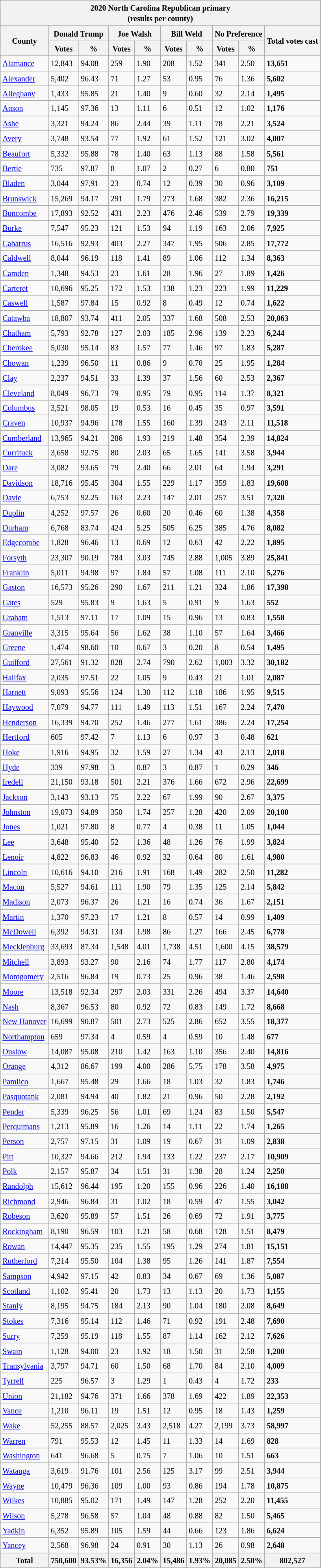<table class="wikitable sortable mw-collapsible mw-collapsed">
<tr>
<th colspan="10"><small>2020 North Carolina Republican primary</small><br><small>(results per county)</small></th>
</tr>
<tr>
<th rowspan="2"><small>County</small></th>
<th colspan="2"><small>Donald Trump</small></th>
<th colspan="2"><small>Joe Walsh</small></th>
<th colspan="2"><small>Bill Weld</small></th>
<th colspan="2"><small>No Preference</small></th>
<th rowspan="2"><small>Total votes cast</small></th>
</tr>
<tr>
<th><small>Votes</small></th>
<th><small>%</small></th>
<th><small>Votes</small></th>
<th><small>%</small></th>
<th><small>Votes</small></th>
<th><small>%</small></th>
<th><small>Votes</small></th>
<th><small>%</small></th>
</tr>
<tr>
<td><a href='#'><small>Alamance</small></a></td>
<td><small>12,843</small></td>
<td><small>94.08</small></td>
<td><small>259</small></td>
<td><small>1.90</small></td>
<td><small>208</small></td>
<td><small>1.52</small></td>
<td><small>341</small></td>
<td><small>2.50</small></td>
<td><strong><small>13,651</small></strong></td>
</tr>
<tr>
<td><a href='#'><small>Alexander</small></a></td>
<td><small>5,402</small></td>
<td><small>96.43</small></td>
<td><small>71</small></td>
<td><small>1.27</small></td>
<td><small>53</small></td>
<td><small>0.95</small></td>
<td><small>76</small></td>
<td><small>1.36</small></td>
<td><strong><small>5,602</small></strong></td>
</tr>
<tr>
<td><a href='#'><small>Alleghany</small></a></td>
<td><small>1,433</small></td>
<td><small>95.85</small></td>
<td><small>21</small></td>
<td><small>1.40</small></td>
<td><small>9</small></td>
<td><small>0.60</small></td>
<td><small>32</small></td>
<td><small>2.14</small></td>
<td><strong><small>1,495</small></strong></td>
</tr>
<tr>
<td><a href='#'><small>Anson</small></a></td>
<td><small>1,145</small></td>
<td><small>97.36</small></td>
<td><small>13</small></td>
<td><small>1.11</small></td>
<td><small>6</small></td>
<td><small>0.51</small></td>
<td><small>12</small></td>
<td><small>1.02</small></td>
<td><strong><small>1,176</small></strong></td>
</tr>
<tr>
<td><a href='#'><small>Ashe</small></a></td>
<td><small>3,321</small></td>
<td><small>94.24</small></td>
<td><small>86</small></td>
<td><small>2.44</small></td>
<td><small>39</small></td>
<td><small>1.11</small></td>
<td><small>78</small></td>
<td><small>2.21</small></td>
<td><strong><small>3,524</small></strong></td>
</tr>
<tr>
<td><a href='#'><small>Avery</small></a></td>
<td><small>3,748</small></td>
<td><small>93.54</small></td>
<td><small>77</small></td>
<td><small>1.92</small></td>
<td><small>61</small></td>
<td><small>1.52</small></td>
<td><small>121</small></td>
<td><small>3.02</small></td>
<td><strong><small>4,007</small></strong></td>
</tr>
<tr>
<td><a href='#'><small>Beaufort</small></a></td>
<td><small>5,332</small></td>
<td><small>95.88</small></td>
<td><small>78</small></td>
<td><small>1.40</small></td>
<td><small>63</small></td>
<td><small>1.13</small></td>
<td><small>88</small></td>
<td><small>1.58</small></td>
<td><strong><small>5,561</small></strong></td>
</tr>
<tr>
<td><a href='#'><small>Bertie</small></a></td>
<td><small>735</small></td>
<td><small>97.87</small></td>
<td><small>8</small></td>
<td><small>1.07</small></td>
<td><small>2</small></td>
<td><small>0.27</small></td>
<td><small>6</small></td>
<td><small>0.80</small></td>
<td><strong><small>751</small></strong></td>
</tr>
<tr>
<td><a href='#'><small>Bladen</small></a></td>
<td><small>3,044</small></td>
<td><small>97.91</small></td>
<td><small>23</small></td>
<td><small>0.74</small></td>
<td><small>12</small></td>
<td><small>0.39</small></td>
<td><small>30</small></td>
<td><small>0.96</small></td>
<td><strong><small>3,109</small></strong></td>
</tr>
<tr>
<td><a href='#'><small>Brunswick</small></a></td>
<td><small>15,269</small></td>
<td><small>94.17</small></td>
<td><small>291</small></td>
<td><small>1.79</small></td>
<td><small>273</small></td>
<td><small>1.68</small></td>
<td><small>382</small></td>
<td><small>2.36</small></td>
<td><strong><small>16,215</small></strong></td>
</tr>
<tr>
<td><a href='#'><small>Buncombe</small></a></td>
<td><small>17,893</small></td>
<td><small>92.52</small></td>
<td><small>431</small></td>
<td><small>2.23</small></td>
<td><small>476</small></td>
<td><small>2.46</small></td>
<td><small>539</small></td>
<td><small>2.79</small></td>
<td><strong><small>19,339</small></strong></td>
</tr>
<tr>
<td><a href='#'><small>Burke</small></a></td>
<td><small>7,547</small></td>
<td><small>95.23</small></td>
<td><small>121</small></td>
<td><small>1.53</small></td>
<td><small>94</small></td>
<td><small>1.19</small></td>
<td><small>163</small></td>
<td><small>2.06</small></td>
<td><strong><small>7,925</small></strong></td>
</tr>
<tr>
<td><a href='#'><small>Cabarrus</small></a></td>
<td><small>16,516</small></td>
<td><small>92.93</small></td>
<td><small>403</small></td>
<td><small>2.27</small></td>
<td><small>347</small></td>
<td><small>1.95</small></td>
<td><small>506</small></td>
<td><small>2.85</small></td>
<td><strong><small>17,772</small></strong></td>
</tr>
<tr>
<td><a href='#'><small>Caldwell</small></a></td>
<td><small>8,044</small></td>
<td><small>96.19</small></td>
<td><small>118</small></td>
<td><small>1.41</small></td>
<td><small>89</small></td>
<td><small>1.06</small></td>
<td><small>112</small></td>
<td><small>1.34</small></td>
<td><strong><small>8,363</small></strong></td>
</tr>
<tr>
<td><a href='#'><small>Camden</small></a></td>
<td><small>1,348</small></td>
<td><small>94.53</small></td>
<td><small>23</small></td>
<td><small>1.61</small></td>
<td><small>28</small></td>
<td><small>1.96</small></td>
<td><small>27</small></td>
<td><small>1.89</small></td>
<td><strong><small>1,426</small></strong></td>
</tr>
<tr>
<td><a href='#'><small>Carteret</small></a></td>
<td><small>10,696</small></td>
<td><small>95.25</small></td>
<td><small>172</small></td>
<td><small>1.53</small></td>
<td><small>138</small></td>
<td><small>1.23</small></td>
<td><small>223</small></td>
<td><small>1.99</small></td>
<td><strong><small>11,229</small></strong></td>
</tr>
<tr>
<td><a href='#'><small>Caswell</small></a></td>
<td><small>1,587</small></td>
<td><small>97.84</small></td>
<td><small>15</small></td>
<td><small>0.92</small></td>
<td><small>8</small></td>
<td><small>0.49</small></td>
<td><small>12</small></td>
<td><small>0.74</small></td>
<td><strong><small>1,622</small></strong></td>
</tr>
<tr>
<td><a href='#'><small>Catawba</small></a></td>
<td><small>18,807</small></td>
<td><small>93.74</small></td>
<td><small>411</small></td>
<td><small>2.05</small></td>
<td><small>337</small></td>
<td><small>1.68</small></td>
<td><small>508</small></td>
<td><small>2.53</small></td>
<td><strong><small>20,063</small></strong></td>
</tr>
<tr>
<td><a href='#'><small>Chatham</small></a></td>
<td><small>5,793</small></td>
<td><small>92.78</small></td>
<td><small>127</small></td>
<td><small>2.03</small></td>
<td><small>185</small></td>
<td><small>2.96</small></td>
<td><small>139</small></td>
<td><small>2.23</small></td>
<td><strong><small>6,244</small></strong></td>
</tr>
<tr>
<td><a href='#'><small>Cherokee</small></a></td>
<td><small>5,030</small></td>
<td><small>95.14</small></td>
<td><small>83</small></td>
<td><small>1.57</small></td>
<td><small>77</small></td>
<td><small>1.46</small></td>
<td><small>97</small></td>
<td><small>1.83</small></td>
<td><strong><small>5,287</small></strong></td>
</tr>
<tr>
<td><a href='#'><small>Chowan</small></a></td>
<td><small>1,239</small></td>
<td><small>96.50</small></td>
<td><small>11</small></td>
<td><small>0.86</small></td>
<td><small>9</small></td>
<td><small>0.70</small></td>
<td><small>25</small></td>
<td><small>1.95</small></td>
<td><strong><small>1,284</small></strong></td>
</tr>
<tr>
<td><a href='#'><small>Clay</small></a></td>
<td><small>2,237</small></td>
<td><small>94.51</small></td>
<td><small>33</small></td>
<td><small>1.39</small></td>
<td><small>37</small></td>
<td><small>1.56</small></td>
<td><small>60</small></td>
<td><small>2.53</small></td>
<td><strong><small>2,367</small></strong></td>
</tr>
<tr>
<td><a href='#'><small>Cleveland</small></a></td>
<td><small>8,049</small></td>
<td><small>96.73</small></td>
<td><small>79</small></td>
<td><small>0.95</small></td>
<td><small>79</small></td>
<td><small>0.95</small></td>
<td><small>114</small></td>
<td><small>1.37</small></td>
<td><strong><small>8,321</small></strong></td>
</tr>
<tr>
<td><a href='#'><small>Columbus</small></a></td>
<td><small>3,521</small></td>
<td><small>98.05</small></td>
<td><small>19</small></td>
<td><small>0.53</small></td>
<td><small>16</small></td>
<td><small>0.45</small></td>
<td><small>35</small></td>
<td><small>0.97</small></td>
<td><strong><small>3,591</small></strong></td>
</tr>
<tr>
<td><a href='#'><small>Craven</small></a></td>
<td><small>10,937</small></td>
<td><small>94.96</small></td>
<td><small>178</small></td>
<td><small>1.55</small></td>
<td><small>160</small></td>
<td><small>1.39</small></td>
<td><small>243</small></td>
<td><small>2.11</small></td>
<td><strong><small>11,518</small></strong></td>
</tr>
<tr>
<td><a href='#'><small>Cumberland</small></a></td>
<td><small>13,965</small></td>
<td><small>94.21</small></td>
<td><small>286</small></td>
<td><small>1.93</small></td>
<td><small>219</small></td>
<td><small>1.48</small></td>
<td><small>354</small></td>
<td><small>2.39</small></td>
<td><strong><small>14,824</small></strong></td>
</tr>
<tr>
<td><a href='#'><small>Currituck</small></a></td>
<td><small>3,658</small></td>
<td><small>92.75</small></td>
<td><small>80</small></td>
<td><small>2.03</small></td>
<td><small>65</small></td>
<td><small>1.65</small></td>
<td><small>141</small></td>
<td><small>3.58</small></td>
<td><strong><small>3,944</small></strong></td>
</tr>
<tr>
<td><a href='#'><small>Dare</small></a></td>
<td><small>3,082</small></td>
<td><small>93.65</small></td>
<td><small>79</small></td>
<td><small>2.40</small></td>
<td><small>66</small></td>
<td><small>2.01</small></td>
<td><small>64</small></td>
<td><small>1.94</small></td>
<td><strong><small>3,291</small></strong></td>
</tr>
<tr>
<td><a href='#'><small>Davidson</small></a></td>
<td><small>18,716</small></td>
<td><small>95.45</small></td>
<td><small>304</small></td>
<td><small>1.55</small></td>
<td><small>229</small></td>
<td><small>1.17</small></td>
<td><small>359</small></td>
<td><small>1.83</small></td>
<td><strong><small>19,608</small></strong></td>
</tr>
<tr>
<td><a href='#'><small>Davie</small></a></td>
<td><small>6,753</small></td>
<td><small>92.25</small></td>
<td><small>163</small></td>
<td><small>2.23</small></td>
<td><small>147</small></td>
<td><small>2.01</small></td>
<td><small>257</small></td>
<td><small>3.51</small></td>
<td><strong><small>7,320</small></strong></td>
</tr>
<tr>
<td><a href='#'><small>Duplin</small></a></td>
<td><small>4,252</small></td>
<td><small>97.57</small></td>
<td><small>26</small></td>
<td><small>0.60</small></td>
<td><small>20</small></td>
<td><small>0.46</small></td>
<td><small>60</small></td>
<td><small>1.38</small></td>
<td><strong><small>4,358</small></strong></td>
</tr>
<tr>
<td><a href='#'><small>Durham</small></a></td>
<td><small>6,768</small></td>
<td><small>83.74</small></td>
<td><small>424</small></td>
<td><small>5.25</small></td>
<td><small>505</small></td>
<td><small>6.25</small></td>
<td><small>385</small></td>
<td><small>4.76</small></td>
<td><strong><small>8,082</small></strong></td>
</tr>
<tr>
<td><a href='#'><small>Edgecombe</small></a></td>
<td><small>1,828</small></td>
<td><small>96.46</small></td>
<td><small>13</small></td>
<td><small>0.69</small></td>
<td><small>12</small></td>
<td><small>0.63</small></td>
<td><small>42</small></td>
<td><small>2.22</small></td>
<td><strong><small>1,895</small></strong></td>
</tr>
<tr>
<td><a href='#'><small>Forsyth</small></a></td>
<td><small>23,307</small></td>
<td><small>90.19</small></td>
<td><small>784</small></td>
<td><small>3.03</small></td>
<td><small>745</small></td>
<td><small>2.88</small></td>
<td><small>1,005</small></td>
<td><small>3.89</small></td>
<td><strong><small>25,841</small></strong></td>
</tr>
<tr>
<td><a href='#'><small>Franklin</small></a></td>
<td><small>5,011</small></td>
<td><small>94.98</small></td>
<td><small>97</small></td>
<td><small>1.84</small></td>
<td><small>57</small></td>
<td><small>1.08</small></td>
<td><small>111</small></td>
<td><small>2.10</small></td>
<td><strong><small>5,276</small></strong></td>
</tr>
<tr>
<td><a href='#'><small>Gaston</small></a></td>
<td><small>16,573</small></td>
<td><small>95.26</small></td>
<td><small>290</small></td>
<td><small>1.67</small></td>
<td><small>211</small></td>
<td><small>1.21</small></td>
<td><small>324</small></td>
<td><small>1.86</small></td>
<td><strong><small>17,398</small></strong></td>
</tr>
<tr>
<td><a href='#'><small>Gates</small></a></td>
<td><small>529</small></td>
<td><small>95.83</small></td>
<td><small>9</small></td>
<td><small>1.63</small></td>
<td><small>5</small></td>
<td><small>0.91</small></td>
<td><small>9</small></td>
<td><small>1.63</small></td>
<td><strong><small>552</small></strong></td>
</tr>
<tr>
<td><a href='#'><small>Graham</small></a></td>
<td><small>1,513</small></td>
<td><small>97.11</small></td>
<td><small>17</small></td>
<td><small>1.09</small></td>
<td><small>15</small></td>
<td><small>0.96</small></td>
<td><small>13</small></td>
<td><small>0.83</small></td>
<td><strong><small>1,558</small></strong></td>
</tr>
<tr>
<td><a href='#'><small>Granville</small></a></td>
<td><small>3,315</small></td>
<td><small>95.64</small></td>
<td><small>56</small></td>
<td><small>1.62</small></td>
<td><small>38</small></td>
<td><small>1.10</small></td>
<td><small>57</small></td>
<td><small>1.64</small></td>
<td><strong><small>3,466</small></strong></td>
</tr>
<tr>
<td><a href='#'><small>Greene</small></a></td>
<td><small>1,474</small></td>
<td><small>98.60</small></td>
<td><small>10</small></td>
<td><small>0.67</small></td>
<td><small>3</small></td>
<td><small>0.20</small></td>
<td><small>8</small></td>
<td><small>0.54</small></td>
<td><strong><small>1,495</small></strong></td>
</tr>
<tr>
<td><a href='#'><small>Guilford</small></a></td>
<td><small>27,561</small></td>
<td><small>91.32</small></td>
<td><small>828</small></td>
<td><small>2.74</small></td>
<td><small>790</small></td>
<td><small>2.62</small></td>
<td><small>1,003</small></td>
<td><small>3.32</small></td>
<td><strong><small>30,182</small></strong></td>
</tr>
<tr>
<td><a href='#'><small>Halifax</small></a></td>
<td><small>2,035</small></td>
<td><small>97.51</small></td>
<td><small>22</small></td>
<td><small>1.05</small></td>
<td><small>9</small></td>
<td><small>0.43</small></td>
<td><small>21</small></td>
<td><small>1.01</small></td>
<td><strong><small>2,087</small></strong></td>
</tr>
<tr>
<td><a href='#'><small>Harnett</small></a></td>
<td><small>9,093</small></td>
<td><small>95.56</small></td>
<td><small>124</small></td>
<td><small>1.30</small></td>
<td><small>112</small></td>
<td><small>1.18</small></td>
<td><small>186</small></td>
<td><small>1.95</small></td>
<td><strong><small>9,515</small></strong></td>
</tr>
<tr>
<td><a href='#'><small>Haywood</small></a></td>
<td><small>7,079</small></td>
<td><small>94.77</small></td>
<td><small>111</small></td>
<td><small>1.49</small></td>
<td><small>113</small></td>
<td><small>1.51</small></td>
<td><small>167</small></td>
<td><small>2.24</small></td>
<td><strong><small>7,470</small></strong></td>
</tr>
<tr>
<td><a href='#'><small>Henderson</small></a></td>
<td><small>16,339</small></td>
<td><small>94.70</small></td>
<td><small>252</small></td>
<td><small>1.46</small></td>
<td><small>277</small></td>
<td><small>1.61</small></td>
<td><small>386</small></td>
<td><small>2.24</small></td>
<td><strong><small>17,254</small></strong></td>
</tr>
<tr>
<td><a href='#'><small>Hertford</small></a></td>
<td><small>605</small></td>
<td><small>97.42</small></td>
<td><small>7</small></td>
<td><small>1.13</small></td>
<td><small>6</small></td>
<td><small>0.97</small></td>
<td><small>3</small></td>
<td><small>0.48</small></td>
<td><strong><small>621</small></strong></td>
</tr>
<tr>
<td><a href='#'><small>Hoke</small></a></td>
<td><small>1,916</small></td>
<td><small>94.95</small></td>
<td><small>32</small></td>
<td><small>1.59</small></td>
<td><small>27</small></td>
<td><small>1.34</small></td>
<td><small>43</small></td>
<td><small>2.13</small></td>
<td><strong><small>2,018</small></strong></td>
</tr>
<tr>
<td><a href='#'><small>Hyde</small></a></td>
<td><small>339</small></td>
<td><small>97.98</small></td>
<td><small>3</small></td>
<td><small>0.87</small></td>
<td><small>3</small></td>
<td><small>0.87</small></td>
<td><small>1</small></td>
<td><small>0.29</small></td>
<td><strong><small>346</small></strong></td>
</tr>
<tr>
<td><a href='#'><small>Iredell</small></a></td>
<td><small>21,150</small></td>
<td><small>93.18</small></td>
<td><small>501</small></td>
<td><small>2.21</small></td>
<td><small>376</small></td>
<td><small>1.66</small></td>
<td><small>672</small></td>
<td><small>2.96</small></td>
<td><strong><small>22,699</small></strong></td>
</tr>
<tr>
<td><a href='#'><small>Jackson</small></a></td>
<td><small>3,143</small></td>
<td><small>93.13</small></td>
<td><small>75</small></td>
<td><small>2.22</small></td>
<td><small>67</small></td>
<td><small>1.99</small></td>
<td><small>90</small></td>
<td><small>2.67</small></td>
<td><strong><small>3,375</small></strong></td>
</tr>
<tr>
<td><a href='#'><small>Johnston</small></a></td>
<td><small>19,073</small></td>
<td><small>94.89</small></td>
<td><small>350</small></td>
<td><small>1.74</small></td>
<td><small>257</small></td>
<td><small>1.28</small></td>
<td><small>420</small></td>
<td><small>2.09</small></td>
<td><strong><small>20,100</small></strong></td>
</tr>
<tr>
<td><a href='#'><small>Jones</small></a></td>
<td><small>1,021</small></td>
<td><small>97.80</small></td>
<td><small>8</small></td>
<td><small>0.77</small></td>
<td><small>4</small></td>
<td><small>0.38</small></td>
<td><small>11</small></td>
<td><small>1.05</small></td>
<td><strong><small>1,044</small></strong></td>
</tr>
<tr>
<td><a href='#'><small>Lee</small></a></td>
<td><small>3,648</small></td>
<td><small>95.40</small></td>
<td><small>52</small></td>
<td><small>1.36</small></td>
<td><small>48</small></td>
<td><small>1.26</small></td>
<td><small>76</small></td>
<td><small>1.99</small></td>
<td><strong><small>3,824</small></strong></td>
</tr>
<tr>
<td><a href='#'><small>Lenoir</small></a></td>
<td><small>4,822</small></td>
<td><small>96.83</small></td>
<td><small>46</small></td>
<td><small>0.92</small></td>
<td><small>32</small></td>
<td><small>0.64</small></td>
<td><small>80</small></td>
<td><small>1.61</small></td>
<td><strong><small>4,980</small></strong></td>
</tr>
<tr>
<td><a href='#'><small>Lincoln</small></a></td>
<td><small>10,616</small></td>
<td><small>94.10</small></td>
<td><small>216</small></td>
<td><small>1.91</small></td>
<td><small>168</small></td>
<td><small>1.49</small></td>
<td><small>282</small></td>
<td><small>2.50</small></td>
<td><strong><small>11,282</small></strong></td>
</tr>
<tr>
<td><a href='#'><small>Macon</small></a></td>
<td><small>5,527</small></td>
<td><small>94.61</small></td>
<td><small>111</small></td>
<td><small>1.90</small></td>
<td><small>79</small></td>
<td><small>1.35</small></td>
<td><small>125</small></td>
<td><small>2.14</small></td>
<td><strong><small>5,842</small></strong></td>
</tr>
<tr>
<td><a href='#'><small>Madison</small></a></td>
<td><small>2,073</small></td>
<td><small>96.37</small></td>
<td><small>26</small></td>
<td><small>1.21</small></td>
<td><small>16</small></td>
<td><small>0.74</small></td>
<td><small>36</small></td>
<td><small>1.67</small></td>
<td><strong><small>2,151</small></strong></td>
</tr>
<tr>
<td><a href='#'><small>Martin</small></a></td>
<td><small>1,370</small></td>
<td><small>97.23</small></td>
<td><small>17</small></td>
<td><small>1.21</small></td>
<td><small>8</small></td>
<td><small>0.57</small></td>
<td><small>14</small></td>
<td><small>0.99</small></td>
<td><strong><small>1,409</small></strong></td>
</tr>
<tr>
<td><a href='#'><small>McDowell</small></a></td>
<td><small>6,392</small></td>
<td><small>94.31</small></td>
<td><small>134</small></td>
<td><small>1.98</small></td>
<td><small>86</small></td>
<td><small>1.27</small></td>
<td><small>166</small></td>
<td><small>2.45</small></td>
<td><strong><small>6,778</small></strong></td>
</tr>
<tr>
<td><a href='#'><small>Mecklenburg</small></a></td>
<td><small>33,693</small></td>
<td><small>87.34</small></td>
<td><small>1,548</small></td>
<td><small>4.01</small></td>
<td><small>1,738</small></td>
<td><small>4.51</small></td>
<td><small>1,600</small></td>
<td><small>4.15</small></td>
<td><strong><small>38,579</small></strong></td>
</tr>
<tr>
<td><a href='#'><small>Mitchell</small></a></td>
<td><small>3,893</small></td>
<td><small>93.27</small></td>
<td><small>90</small></td>
<td><small>2.16</small></td>
<td><small>74</small></td>
<td><small>1.77</small></td>
<td><small>117</small></td>
<td><small>2.80</small></td>
<td><strong><small>4,174</small></strong></td>
</tr>
<tr>
<td><a href='#'><small>Montgomery</small></a></td>
<td><small>2,516</small></td>
<td><small>96.84</small></td>
<td><small>19</small></td>
<td><small>0.73</small></td>
<td><small>25</small></td>
<td><small>0.96</small></td>
<td><small>38</small></td>
<td><small>1.46</small></td>
<td><strong><small>2,598</small></strong></td>
</tr>
<tr>
<td><a href='#'><small>Moore</small></a></td>
<td><small>13,518</small></td>
<td><small>92.34</small></td>
<td><small>297</small></td>
<td><small>2.03</small></td>
<td><small>331</small></td>
<td><small>2.26</small></td>
<td><small>494</small></td>
<td><small>3.37</small></td>
<td><strong><small>14,640</small></strong></td>
</tr>
<tr>
<td><a href='#'><small>Nash</small></a></td>
<td><small>8,367</small></td>
<td><small>96.53</small></td>
<td><small>80</small></td>
<td><small>0.92</small></td>
<td><small>72</small></td>
<td><small>0.83</small></td>
<td><small>149</small></td>
<td><small>1.72</small></td>
<td><strong><small>8,668</small></strong></td>
</tr>
<tr>
<td><a href='#'><small>New Hanover</small></a></td>
<td><small>16,699</small></td>
<td><small>90.87</small></td>
<td><small>501</small></td>
<td><small>2.73</small></td>
<td><small>525</small></td>
<td><small>2.86</small></td>
<td><small>652</small></td>
<td><small>3.55</small></td>
<td><strong><small>18,377</small></strong></td>
</tr>
<tr>
<td><a href='#'><small>Northampton</small></a></td>
<td><small>659</small></td>
<td><small>97.34</small></td>
<td><small>4</small></td>
<td><small>0.59</small></td>
<td><small>4</small></td>
<td><small>0.59</small></td>
<td><small>10</small></td>
<td><small>1.48</small></td>
<td><strong><small>677</small></strong></td>
</tr>
<tr>
<td><a href='#'><small>Onslow</small></a></td>
<td><small>14,087</small></td>
<td><small>95.08</small></td>
<td><small>210</small></td>
<td><small>1.42</small></td>
<td><small>163</small></td>
<td><small>1.10</small></td>
<td><small>356</small></td>
<td><small>2.40</small></td>
<td><strong><small>14,816</small></strong></td>
</tr>
<tr>
<td><a href='#'><small>Orange</small></a></td>
<td><small>4,312</small></td>
<td><small>86.67</small></td>
<td><small>199</small></td>
<td><small>4.00</small></td>
<td><small>286</small></td>
<td><small>5.75</small></td>
<td><small>178</small></td>
<td><small>3.58</small></td>
<td><strong><small>4,975</small></strong></td>
</tr>
<tr>
<td><a href='#'><small>Pamlico</small></a></td>
<td><small>1,667</small></td>
<td><small>95.48</small></td>
<td><small>29</small></td>
<td><small>1.66</small></td>
<td><small>18</small></td>
<td><small>1.03</small></td>
<td><small>32</small></td>
<td><small>1.83</small></td>
<td><strong><small>1,746</small></strong></td>
</tr>
<tr>
<td><a href='#'><small>Pasquotank</small></a></td>
<td><small>2,081</small></td>
<td><small>94.94</small></td>
<td><small>40</small></td>
<td><small>1.82</small></td>
<td><small>21</small></td>
<td><small>0.96</small></td>
<td><small>50</small></td>
<td><small>2.28</small></td>
<td><strong><small>2,192</small></strong></td>
</tr>
<tr>
<td><a href='#'><small>Pender</small></a></td>
<td><small>5,339</small></td>
<td><small>96.25</small></td>
<td><small>56</small></td>
<td><small>1.01</small></td>
<td><small>69</small></td>
<td><small>1.24</small></td>
<td><small>83</small></td>
<td><small>1.50</small></td>
<td><strong><small>5,547</small></strong></td>
</tr>
<tr>
<td><a href='#'><small>Perquimans</small></a></td>
<td><small>1,213</small></td>
<td><small>95.89</small></td>
<td><small>16</small></td>
<td><small>1.26</small></td>
<td><small>14</small></td>
<td><small>1.11</small></td>
<td><small>22</small></td>
<td><small>1.74</small></td>
<td><strong><small>1,265</small></strong></td>
</tr>
<tr>
<td><a href='#'><small>Person</small></a></td>
<td><small>2,757</small></td>
<td><small>97.15</small></td>
<td><small>31</small></td>
<td><small>1.09</small></td>
<td><small>19</small></td>
<td><small>0.67</small></td>
<td><small>31</small></td>
<td><small>1.09</small></td>
<td><strong><small>2,838</small></strong></td>
</tr>
<tr>
<td><a href='#'><small>Pitt</small></a></td>
<td><small>10,327</small></td>
<td><small>94.66</small></td>
<td><small>212</small></td>
<td><small>1.94</small></td>
<td><small>133</small></td>
<td><small>1.22</small></td>
<td><small>237</small></td>
<td><small>2.17</small></td>
<td><strong><small>10,909</small></strong></td>
</tr>
<tr>
<td><a href='#'><small>Polk</small></a></td>
<td><small>2,157</small></td>
<td><small>95.87</small></td>
<td><small>34</small></td>
<td><small>1.51</small></td>
<td><small>31</small></td>
<td><small>1.38</small></td>
<td><small>28</small></td>
<td><small>1.24</small></td>
<td><strong><small>2,250</small></strong></td>
</tr>
<tr>
<td><a href='#'><small>Randolph</small></a></td>
<td><small>15,612</small></td>
<td><small>96.44</small></td>
<td><small>195</small></td>
<td><small>1.20</small></td>
<td><small>155</small></td>
<td><small>0.96</small></td>
<td><small>226</small></td>
<td><small>1.40</small></td>
<td><strong><small>16,188</small></strong></td>
</tr>
<tr>
<td><a href='#'><small>Richmond</small></a></td>
<td><small>2,946</small></td>
<td><small>96.84</small></td>
<td><small>31</small></td>
<td><small>1.02</small></td>
<td><small>18</small></td>
<td><small>0.59</small></td>
<td><small>47</small></td>
<td><small>1.55</small></td>
<td><strong><small>3,042</small></strong></td>
</tr>
<tr>
<td><a href='#'><small>Robeson</small></a></td>
<td><small>3,620</small></td>
<td><small>95.89</small></td>
<td><small>57</small></td>
<td><small>1.51</small></td>
<td><small>26</small></td>
<td><small>0.69</small></td>
<td><small>72</small></td>
<td><small>1.91</small></td>
<td><strong><small>3,775</small></strong></td>
</tr>
<tr>
<td><a href='#'><small>Rockingham</small></a></td>
<td><small>8,190</small></td>
<td><small>96.59</small></td>
<td><small>103</small></td>
<td><small>1.21</small></td>
<td><small>58</small></td>
<td><small>0.68</small></td>
<td><small>128</small></td>
<td><small>1.51</small></td>
<td><strong><small>8,479</small></strong></td>
</tr>
<tr>
<td><a href='#'><small>Rowan</small></a></td>
<td><small>14,447</small></td>
<td><small>95.35</small></td>
<td><small>235</small></td>
<td><small>1.55</small></td>
<td><small>195</small></td>
<td><small>1.29</small></td>
<td><small>274</small></td>
<td><small>1.81</small></td>
<td><strong><small>15,151</small></strong></td>
</tr>
<tr>
<td><a href='#'><small>Rutherford</small></a></td>
<td><small>7,214</small></td>
<td><small>95.50</small></td>
<td><small>104</small></td>
<td><small>1.38</small></td>
<td><small>95</small></td>
<td><small>1.26</small></td>
<td><small>141</small></td>
<td><small>1.87</small></td>
<td><strong><small>7,554</small></strong></td>
</tr>
<tr>
<td><a href='#'><small>Sampson</small></a></td>
<td><small>4,942</small></td>
<td><small>97.15</small></td>
<td><small>42</small></td>
<td><small>0.83</small></td>
<td><small>34</small></td>
<td><small>0.67</small></td>
<td><small>69</small></td>
<td><small>1.36</small></td>
<td><strong><small>5,087</small></strong></td>
</tr>
<tr>
<td><a href='#'><small>Scotland</small></a></td>
<td><small>1,102</small></td>
<td><small>95.41</small></td>
<td><small>20</small></td>
<td><small>1.73</small></td>
<td><small>13</small></td>
<td><small>1.13</small></td>
<td><small>20</small></td>
<td><small>1.73</small></td>
<td><strong><small>1,155</small></strong></td>
</tr>
<tr>
<td><a href='#'><small>Stanly</small></a></td>
<td><small>8,195</small></td>
<td><small>94.75</small></td>
<td><small>184</small></td>
<td><small>2.13</small></td>
<td><small>90</small></td>
<td><small>1.04</small></td>
<td><small>180</small></td>
<td><small>2.08</small></td>
<td><strong><small>8,649</small></strong></td>
</tr>
<tr>
<td><a href='#'><small>Stokes</small></a></td>
<td><small>7,316</small></td>
<td><small>95.14</small></td>
<td><small>112</small></td>
<td><small>1.46</small></td>
<td><small>71</small></td>
<td><small>0.92</small></td>
<td><small>191</small></td>
<td><small>2.48</small></td>
<td><strong><small>7,690</small></strong></td>
</tr>
<tr>
<td><a href='#'><small>Surry</small></a></td>
<td><small>7,259</small></td>
<td><small>95.19</small></td>
<td><small>118</small></td>
<td><small>1.55</small></td>
<td><small>87</small></td>
<td><small>1.14</small></td>
<td><small>162</small></td>
<td><small>2.12</small></td>
<td><strong><small>7,626</small></strong></td>
</tr>
<tr>
<td><a href='#'><small>Swain</small></a></td>
<td><small>1,128</small></td>
<td><small>94.00</small></td>
<td><small>23</small></td>
<td><small>1.92</small></td>
<td><small>18</small></td>
<td><small>1.50</small></td>
<td><small>31</small></td>
<td><small>2.58</small></td>
<td><strong><small>1,200</small></strong></td>
</tr>
<tr>
<td><a href='#'><small>Transylvania</small></a></td>
<td><small>3,797</small></td>
<td><small>94.71</small></td>
<td><small>60</small></td>
<td><small>1.50</small></td>
<td><small>68</small></td>
<td><small>1.70</small></td>
<td><small>84</small></td>
<td><small>2.10</small></td>
<td><strong><small>4,009</small></strong></td>
</tr>
<tr>
<td><a href='#'><small>Tyrrell</small></a></td>
<td><small>225</small></td>
<td><small>96.57</small></td>
<td><small>3</small></td>
<td><small>1.29</small></td>
<td><small>1</small></td>
<td><small>0.43</small></td>
<td><small>4</small></td>
<td><small>1.72</small></td>
<td><strong><small>233</small></strong></td>
</tr>
<tr>
<td><a href='#'><small>Union</small></a></td>
<td><small>21,182</small></td>
<td><small>94.76</small></td>
<td><small>371</small></td>
<td><small>1.66</small></td>
<td><small>378</small></td>
<td><small>1.69</small></td>
<td><small>422</small></td>
<td><small>1.89</small></td>
<td><strong><small>22,353</small></strong></td>
</tr>
<tr>
<td><a href='#'><small>Vance</small></a></td>
<td><small>1,210</small></td>
<td><small>96.11</small></td>
<td><small>19</small></td>
<td><small>1.51</small></td>
<td><small>12</small></td>
<td><small>0.95</small></td>
<td><small>18</small></td>
<td><small>1.43</small></td>
<td><strong><small>1,259</small></strong></td>
</tr>
<tr>
<td><a href='#'><small>Wake</small></a></td>
<td><small>52,255</small></td>
<td><small>88.57</small></td>
<td><small>2,025</small></td>
<td><small>3.43</small></td>
<td><small>2,518</small></td>
<td><small>4.27</small></td>
<td><small>2,199</small></td>
<td><small>3.73</small></td>
<td><strong><small>58,997</small></strong></td>
</tr>
<tr>
<td><a href='#'><small>Warren</small></a></td>
<td><small>791</small></td>
<td><small>95.53</small></td>
<td><small>12</small></td>
<td><small>1.45</small></td>
<td><small>11</small></td>
<td><small>1.33</small></td>
<td><small>14</small></td>
<td><small>1.69</small></td>
<td><strong><small>828</small></strong></td>
</tr>
<tr>
<td><a href='#'><small>Washington</small></a></td>
<td><small>641</small></td>
<td><small>96.68</small></td>
<td><small>5</small></td>
<td><small>0.75</small></td>
<td><small>7</small></td>
<td><small>1.06</small></td>
<td><small>10</small></td>
<td><small>1.51</small></td>
<td><strong><small>663</small></strong></td>
</tr>
<tr>
<td><a href='#'><small>Watauga</small></a></td>
<td><small>3,619</small></td>
<td><small>91.76</small></td>
<td><small>101</small></td>
<td><small>2.56</small></td>
<td><small>125</small></td>
<td><small>3.17</small></td>
<td><small>99</small></td>
<td><small>2.51</small></td>
<td><strong><small>3,944</small></strong></td>
</tr>
<tr>
<td><a href='#'><small>Wayne</small></a></td>
<td><small>10,479</small></td>
<td><small>96.36</small></td>
<td><small>109</small></td>
<td><small>1.00</small></td>
<td><small>93</small></td>
<td><small>0.86</small></td>
<td><small>194</small></td>
<td><small>1.78</small></td>
<td><strong><small>10,875</small></strong></td>
</tr>
<tr>
<td><a href='#'><small>Wilkes</small></a></td>
<td><small>10,885</small></td>
<td><small>95.02</small></td>
<td><small>171</small></td>
<td><small>1.49</small></td>
<td><small>147</small></td>
<td><small>1.28</small></td>
<td><small>252</small></td>
<td><small>2.20</small></td>
<td><strong><small>11,455</small></strong></td>
</tr>
<tr>
<td><a href='#'><small>Wilson</small></a></td>
<td><small>5,278</small></td>
<td><small>96.58</small></td>
<td><small>57</small></td>
<td><small>1.04</small></td>
<td><small>48</small></td>
<td><small>0.88</small></td>
<td><small>82</small></td>
<td><small>1.50</small></td>
<td><strong><small>5,465</small></strong></td>
</tr>
<tr>
<td><a href='#'><small>Yadkin</small></a></td>
<td><small>6,352</small></td>
<td><small>95.89</small></td>
<td><small>105</small></td>
<td><small>1.59</small></td>
<td><small>44</small></td>
<td><small>0.66</small></td>
<td><small>123</small></td>
<td><small>1.86</small></td>
<td><strong><small>6,624</small></strong></td>
</tr>
<tr>
<td><a href='#'><small>Yancey</small></a></td>
<td><small>2,568</small></td>
<td><small>96.98</small></td>
<td><small>24</small></td>
<td><small>0.91</small></td>
<td><small>30</small></td>
<td><small>1.13</small></td>
<td><small>26</small></td>
<td><small>0.98</small></td>
<td><strong><small>2,648</small></strong></td>
</tr>
<tr>
<th><strong><small>Total</small></strong></th>
<th><small>750,600</small></th>
<th><small>93.53%</small></th>
<th><small>16,356</small></th>
<th><small>2.04%</small></th>
<th><small>15,486</small></th>
<th><small>1.93%</small></th>
<th><small>20,085</small></th>
<th><small>2.50%</small></th>
<th><small>802,527</small></th>
</tr>
</table>
